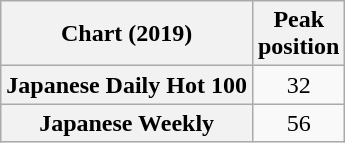<table class="wikitable plainrowheaders">
<tr>
<th scope="col">Chart (2019)</th>
<th scope="col">Peak<br>position</th>
</tr>
<tr>
<th scope="row">Japanese Daily Hot 100</th>
<td style="text-align:center;">32</td>
</tr>
<tr>
<th scope="row">Japanese Weekly</th>
<td style="text-align:center;">56</td>
</tr>
</table>
